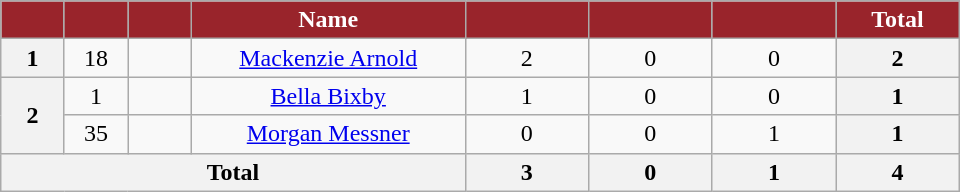<table class="wikitable sortable" style="text-align:center;">
<tr>
<th style="background:#99242B; color:#FFFFFF; width:35px;" scope="col"></th>
<th style="background:#99242B; color:#FFFFFF; width:35px;" scope="col"></th>
<th style="background:#99242B; color:#FFFFFF; width:35px;" scope="col"></th>
<th style="background:#99242B; color:#FFFFFF; width:175px;" scope="col">Name</th>
<th style="background:#99242B; color:#FFFFFF; width:75px;" scope="col"></th>
<th style="background:#99242B; color:#FFFFFF; width:75px;" scope="col"></th>
<th style="background:#99242B; color:#FFFFFF; width:75px;" scope="col"></th>
<th style="background:#99242B; color:#FFFFFF; width:75px;" scope="col">Total</th>
</tr>
<tr>
<th>1</th>
<td>18</td>
<td></td>
<td><a href='#'>Mackenzie Arnold</a></td>
<td>2</td>
<td>0</td>
<td>0</td>
<th>2</th>
</tr>
<tr>
<th rowspan=2>2</th>
<td>1</td>
<td></td>
<td><a href='#'>Bella Bixby</a></td>
<td>1</td>
<td>0</td>
<td>0</td>
<th>1</th>
</tr>
<tr>
<td>35</td>
<td></td>
<td><a href='#'>Morgan Messner</a></td>
<td>0</td>
<td>0</td>
<td>1</td>
<th>1</th>
</tr>
<tr>
<th colspan="4">Total</th>
<th>3</th>
<th>0</th>
<th>1</th>
<th>4</th>
</tr>
</table>
